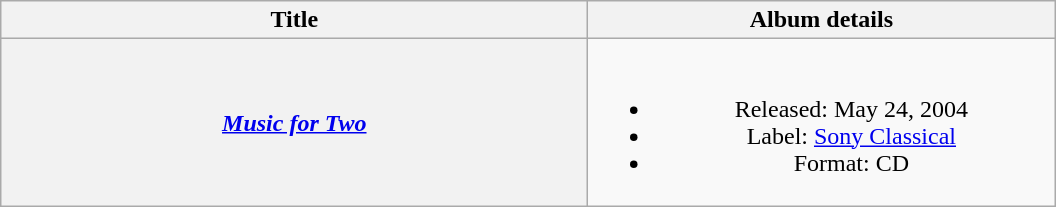<table class="wikitable plainrowheaders" style="text-align:center;">
<tr>
<th scope="col" rowspan="1" style="width:24em;">Title</th>
<th scope="col" rowspan="1" style="width:19em;">Album details</th>
</tr>
<tr>
<th scope="row"><em><a href='#'>Music for Two</a></em><br> </th>
<td><br><ul><li>Released: May 24, 2004</li><li>Label: <a href='#'>Sony Classical</a></li><li>Format: CD</li></ul></td>
</tr>
</table>
